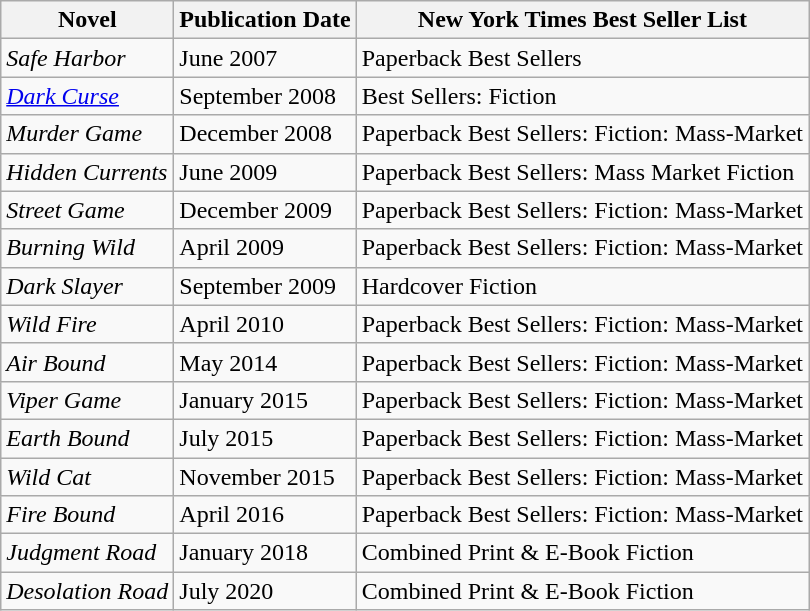<table class="wikitable sortable mw-collapsible">
<tr>
<th>Novel</th>
<th>Publication Date</th>
<th>New York Times Best Seller List</th>
</tr>
<tr>
<td><em>Safe Harbor</em></td>
<td>June 2007</td>
<td>Paperback Best Sellers</td>
</tr>
<tr>
<td><em><a href='#'>Dark Curse</a></em></td>
<td>September 2008</td>
<td>Best Sellers: Fiction</td>
</tr>
<tr>
<td><em>Murder Game</em></td>
<td>December 2008</td>
<td>Paperback Best Sellers: Fiction: Mass-Market</td>
</tr>
<tr>
<td><em>Hidden Currents</em></td>
<td>June 2009</td>
<td>Paperback Best Sellers: Mass Market Fiction</td>
</tr>
<tr>
<td><em>Street Game</em></td>
<td>December 2009</td>
<td>Paperback Best Sellers: Fiction: Mass-Market</td>
</tr>
<tr>
<td><em>Burning Wild</em></td>
<td>April 2009</td>
<td>Paperback Best Sellers: Fiction: Mass-Market</td>
</tr>
<tr>
<td><em>Dark Slayer</em></td>
<td>September 2009</td>
<td>Hardcover Fiction</td>
</tr>
<tr>
<td><em>Wild Fire</em></td>
<td>April 2010</td>
<td>Paperback Best Sellers: Fiction: Mass-Market</td>
</tr>
<tr>
<td><em>Air Bound</em></td>
<td>May 2014</td>
<td>Paperback Best Sellers: Fiction: Mass-Market</td>
</tr>
<tr>
<td><em>Viper Game</em></td>
<td>January 2015</td>
<td>Paperback Best Sellers: Fiction: Mass-Market</td>
</tr>
<tr>
<td><em>Earth Bound</em></td>
<td>July 2015</td>
<td>Paperback Best Sellers: Fiction: Mass-Market</td>
</tr>
<tr>
<td><em>Wild Cat</em></td>
<td>November 2015</td>
<td>Paperback Best Sellers: Fiction: Mass-Market</td>
</tr>
<tr>
<td><em>Fire Bound</em></td>
<td>April 2016</td>
<td>Paperback Best Sellers: Fiction: Mass-Market</td>
</tr>
<tr>
<td><em>Judgment Road</em></td>
<td>January 2018</td>
<td>Combined Print & E-Book Fiction</td>
</tr>
<tr>
<td><em>Desolation Road</em></td>
<td>July 2020</td>
<td>Combined Print & E-Book Fiction</td>
</tr>
</table>
